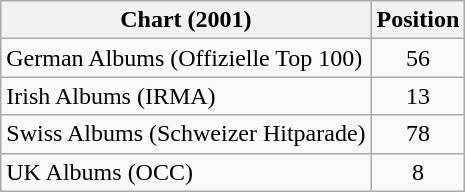<table class="wikitable sortable">
<tr>
<th>Chart (2001)</th>
<th>Position</th>
</tr>
<tr>
<td>German Albums (Offizielle Top 100)</td>
<td style="text-align:center;">56</td>
</tr>
<tr>
<td>Irish Albums (IRMA)</td>
<td style="text-align:center;">13</td>
</tr>
<tr>
<td>Swiss Albums (Schweizer Hitparade)</td>
<td style="text-align:center;">78</td>
</tr>
<tr>
<td>UK Albums (OCC)</td>
<td style="text-align:center;">8</td>
</tr>
</table>
